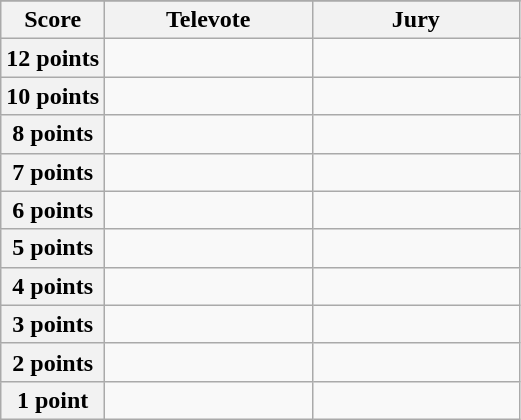<table class="wikitable">
<tr>
</tr>
<tr>
<th scope="col" width="20%">Score</th>
<th scope="col" width="40%">Televote</th>
<th scope="col" width="40%">Jury</th>
</tr>
<tr>
<th scope="row">12 points</th>
<td></td>
<td></td>
</tr>
<tr>
<th scope="row">10 points</th>
<td></td>
<td></td>
</tr>
<tr>
<th scope="row">8 points</th>
<td></td>
<td></td>
</tr>
<tr>
<th scope="row">7 points</th>
<td></td>
<td></td>
</tr>
<tr>
<th scope="row">6 points</th>
<td></td>
<td></td>
</tr>
<tr>
<th scope="row">5 points</th>
<td></td>
<td></td>
</tr>
<tr>
<th scope="row">4 points</th>
<td></td>
<td></td>
</tr>
<tr>
<th scope="row">3 points</th>
<td></td>
<td></td>
</tr>
<tr>
<th scope="row">2 points</th>
<td></td>
<td></td>
</tr>
<tr>
<th scope="row">1 point</th>
<td></td>
<td></td>
</tr>
</table>
